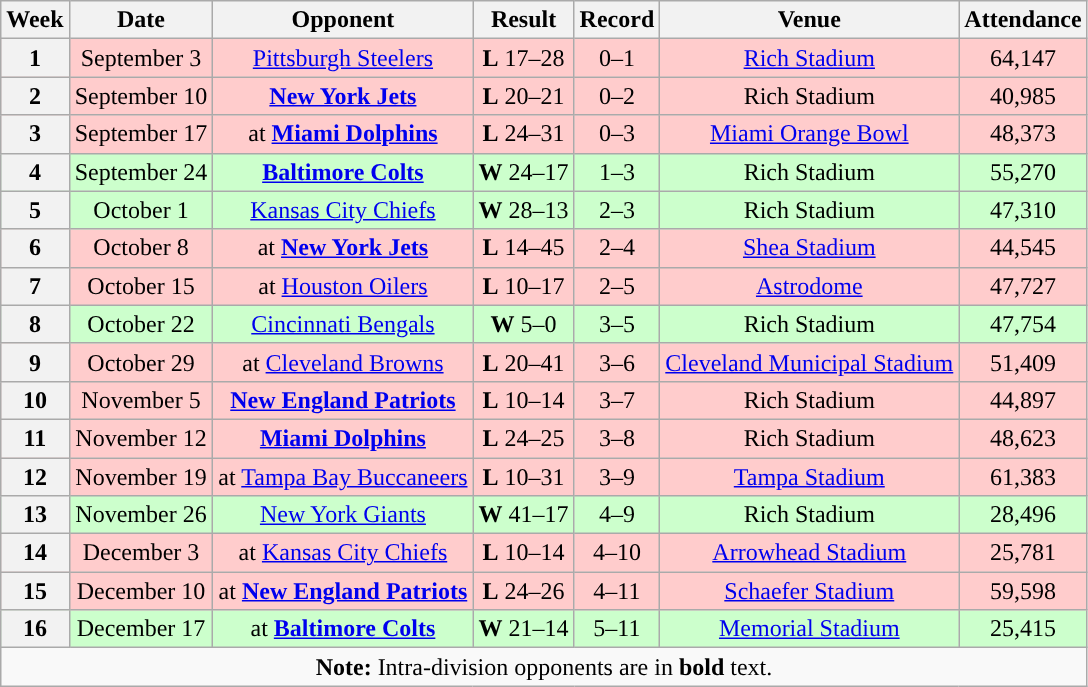<table class="wikitable" style="text-align:center">
<tr>
<th>Week</th>
<th>Date</th>
<th>Opponent</th>
<th>Result</th>
<th>Record</th>
<th>Venue</th>
<th>Attendance</th>
</tr>
<tr style="background:#fcc">
<th>1</th>
<td>September 3</td>
<td><a href='#'>Pittsburgh Steelers</a></td>
<td><strong>L</strong> 17–28</td>
<td>0–1</td>
<td><a href='#'>Rich Stadium</a></td>
<td>64,147</td>
</tr>
<tr style="background:#fcc">
<th>2</th>
<td>September 10</td>
<td><strong><a href='#'>New York Jets</a></strong></td>
<td><strong>L</strong> 20–21</td>
<td>0–2</td>
<td>Rich Stadium</td>
<td>40,985</td>
</tr>
<tr style="background:#fcc">
<th>3</th>
<td>September 17</td>
<td>at <strong><a href='#'>Miami Dolphins</a></strong></td>
<td><strong>L</strong> 24–31</td>
<td>0–3</td>
<td><a href='#'>Miami Orange Bowl</a></td>
<td>48,373</td>
</tr>
<tr style="background:#cfc">
<th>4</th>
<td>September 24</td>
<td><strong><a href='#'>Baltimore Colts</a></strong></td>
<td><strong>W</strong> 24–17</td>
<td>1–3</td>
<td>Rich Stadium</td>
<td>55,270</td>
</tr>
<tr style="background:#cfc">
<th>5</th>
<td>October 1</td>
<td><a href='#'>Kansas City Chiefs</a></td>
<td><strong>W</strong> 28–13</td>
<td>2–3</td>
<td>Rich Stadium</td>
<td>47,310</td>
</tr>
<tr style="background:#fcc">
<th>6</th>
<td>October 8</td>
<td>at <strong><a href='#'>New York Jets</a></strong></td>
<td><strong>L</strong> 14–45</td>
<td>2–4</td>
<td><a href='#'>Shea Stadium</a></td>
<td>44,545</td>
</tr>
<tr style="background:#fcc">
<th>7</th>
<td>October 15</td>
<td>at <a href='#'>Houston Oilers</a></td>
<td><strong>L</strong> 10–17</td>
<td>2–5</td>
<td><a href='#'>Astrodome</a></td>
<td>47,727</td>
</tr>
<tr style="background:#cfc">
<th>8</th>
<td>October 22</td>
<td><a href='#'>Cincinnati Bengals</a></td>
<td><strong>W</strong> 5–0</td>
<td>3–5</td>
<td>Rich Stadium</td>
<td>47,754</td>
</tr>
<tr style="background:#fcc">
<th>9</th>
<td>October 29</td>
<td>at <a href='#'>Cleveland Browns</a></td>
<td><strong>L</strong> 20–41</td>
<td>3–6</td>
<td><a href='#'>Cleveland Municipal Stadium</a></td>
<td>51,409</td>
</tr>
<tr style="background:#fcc">
<th>10</th>
<td>November 5</td>
<td><strong><a href='#'>New England Patriots</a></strong></td>
<td><strong>L</strong> 10–14</td>
<td>3–7</td>
<td>Rich Stadium</td>
<td>44,897</td>
</tr>
<tr style="background:#fcc">
<th>11</th>
<td>November 12</td>
<td><strong><a href='#'>Miami Dolphins</a></strong></td>
<td><strong>L</strong> 24–25</td>
<td>3–8</td>
<td>Rich Stadium</td>
<td>48,623</td>
</tr>
<tr style="background:#fcc">
<th>12</th>
<td>November 19</td>
<td>at <a href='#'>Tampa Bay Buccaneers</a></td>
<td><strong>L</strong> 10–31</td>
<td>3–9</td>
<td><a href='#'>Tampa Stadium</a></td>
<td>61,383</td>
</tr>
<tr style="background:#cfc">
<th>13</th>
<td>November 26</td>
<td><a href='#'>New York Giants</a></td>
<td><strong>W</strong> 41–17</td>
<td>4–9</td>
<td>Rich Stadium</td>
<td>28,496</td>
</tr>
<tr style="background:#fcc">
<th>14</th>
<td>December 3</td>
<td>at <a href='#'>Kansas City Chiefs</a></td>
<td><strong>L</strong> 10–14</td>
<td>4–10</td>
<td><a href='#'>Arrowhead Stadium</a></td>
<td>25,781</td>
</tr>
<tr style="background:#fcc">
<th>15</th>
<td>December 10</td>
<td>at <strong><a href='#'>New England Patriots</a></strong></td>
<td><strong>L</strong> 24–26</td>
<td>4–11</td>
<td><a href='#'>Schaefer Stadium</a></td>
<td>59,598</td>
</tr>
<tr style="background:#cfc">
<th>16</th>
<td>December 17</td>
<td>at <strong><a href='#'>Baltimore Colts</a></strong></td>
<td><strong>W</strong> 21–14</td>
<td>5–11</td>
<td><a href='#'>Memorial Stadium</a></td>
<td>25,415</td>
</tr>
<tr>
<td colspan="8"><strong>Note:</strong> Intra-division opponents are in <strong>bold</strong> text.</td>
</tr>
</table>
